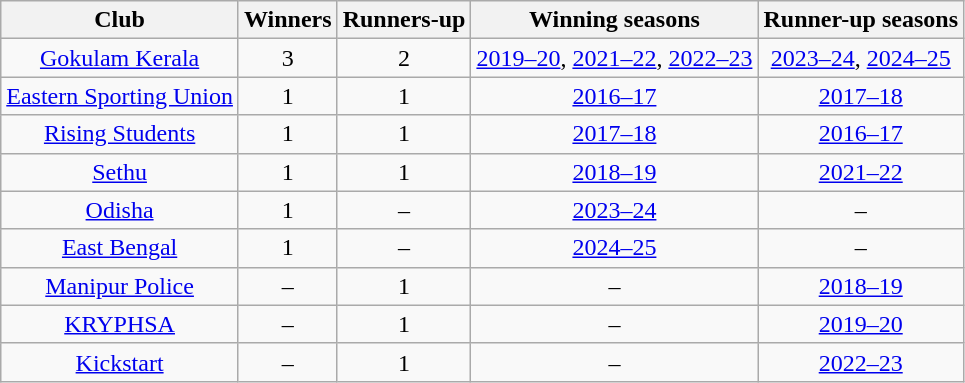<table class="wikitable sortable" style="text-align:center; white-space:nowrap;">
<tr>
<th>Club</th>
<th>Winners</th>
<th>Runners-up</th>
<th>Winning seasons</th>
<th>Runner-up seasons</th>
</tr>
<tr>
<td><a href='#'>Gokulam Kerala</a></td>
<td>3</td>
<td>2</td>
<td><a href='#'>2019–20</a>, <a href='#'>2021–22</a>, <a href='#'>2022–23</a></td>
<td><a href='#'>2023–24</a>, <a href='#'>2024–25</a></td>
</tr>
<tr>
<td><a href='#'>Eastern Sporting Union</a></td>
<td>1</td>
<td>1</td>
<td><a href='#'>2016–17</a></td>
<td><a href='#'>2017–18</a></td>
</tr>
<tr>
<td><a href='#'>Rising Students</a></td>
<td>1</td>
<td>1</td>
<td><a href='#'>2017–18</a></td>
<td><a href='#'>2016–17</a></td>
</tr>
<tr>
<td><a href='#'>Sethu</a></td>
<td>1</td>
<td>1</td>
<td><a href='#'>2018–19</a></td>
<td><a href='#'>2021–22</a></td>
</tr>
<tr>
<td><a href='#'>Odisha</a></td>
<td>1</td>
<td>–</td>
<td><a href='#'>2023–24</a></td>
<td>–</td>
</tr>
<tr>
<td><a href='#'>East Bengal</a></td>
<td>1</td>
<td>–</td>
<td><a href='#'>2024–25</a></td>
<td>–</td>
</tr>
<tr>
<td><a href='#'>Manipur Police</a></td>
<td>–</td>
<td>1</td>
<td>–</td>
<td><a href='#'>2018–19</a></td>
</tr>
<tr>
<td><a href='#'>KRYPHSA</a></td>
<td>–</td>
<td>1</td>
<td>–</td>
<td><a href='#'>2019–20</a></td>
</tr>
<tr>
<td><a href='#'>Kickstart</a></td>
<td>–</td>
<td>1</td>
<td>–</td>
<td><a href='#'>2022–23</a></td>
</tr>
</table>
